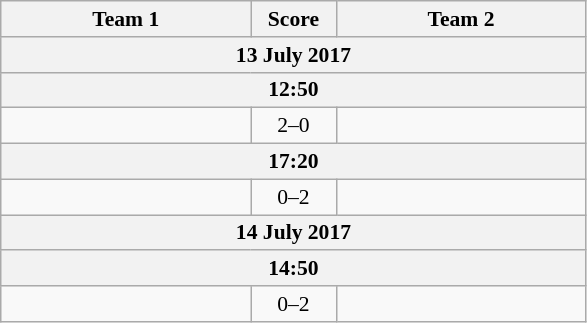<table class="wikitable" style="text-align: center; font-size:90% ">
<tr>
<th align="right" width="160">Team 1</th>
<th width="50">Score</th>
<th align="left" width="160">Team 2</th>
</tr>
<tr>
<th colspan=3>13 July 2017</th>
</tr>
<tr>
<th colspan=3>12:50</th>
</tr>
<tr>
<td align=right></td>
<td align=center>2–0</td>
<td align=left></td>
</tr>
<tr>
<th colspan=3>17:20</th>
</tr>
<tr>
<td align=right></td>
<td align=center>0–2</td>
<td align=left></td>
</tr>
<tr>
<th colspan=3>14 July 2017</th>
</tr>
<tr>
<th colspan=3>14:50</th>
</tr>
<tr>
<td align=right></td>
<td align=center>0–2</td>
<td align=left></td>
</tr>
</table>
